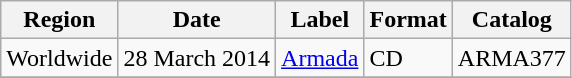<table class=wikitable>
<tr>
<th>Region</th>
<th>Date</th>
<th>Label</th>
<th>Format</th>
<th>Catalog</th>
</tr>
<tr>
<td>Worldwide</td>
<td>28 March 2014</td>
<td><a href='#'>Armada</a></td>
<td>CD</td>
<td>ARMA377</td>
</tr>
<tr>
</tr>
</table>
